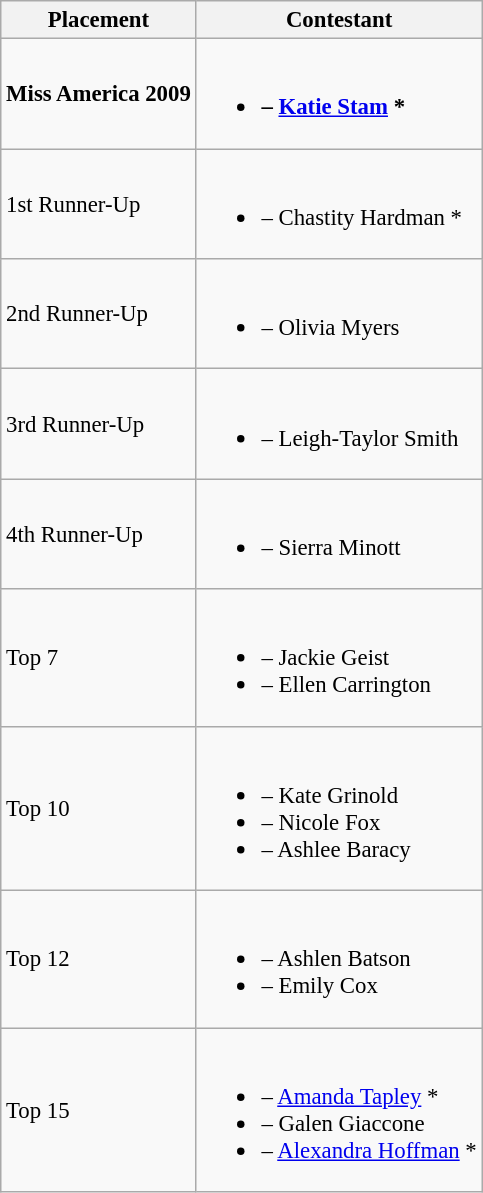<table class="wikitable sortable" style="font-size: 95%;">
<tr>
<th>Placement</th>
<th>Contestant</th>
</tr>
<tr>
<td><strong>Miss America 2009</strong></td>
<td><br><ul><li><strong> – <a href='#'>Katie Stam</a> *</strong></li></ul></td>
</tr>
<tr>
<td>1st Runner-Up</td>
<td><br><ul><li> – Chastity Hardman *</li></ul></td>
</tr>
<tr>
<td>2nd Runner-Up</td>
<td><br><ul><li> – Olivia Myers</li></ul></td>
</tr>
<tr>
<td>3rd Runner-Up</td>
<td><br><ul><li> – Leigh-Taylor Smith</li></ul></td>
</tr>
<tr>
<td>4th Runner-Up</td>
<td><br><ul><li> – Sierra Minott</li></ul></td>
</tr>
<tr>
<td>Top 7</td>
<td><br><ul><li> – Jackie Geist</li><li> – Ellen Carrington</li></ul></td>
</tr>
<tr>
<td>Top 10</td>
<td><br><ul><li> – Kate Grinold</li><li> – Nicole Fox</li><li> – Ashlee Baracy</li></ul></td>
</tr>
<tr>
<td>Top 12</td>
<td><br><ul><li> – Ashlen Batson</li><li> – Emily Cox</li></ul></td>
</tr>
<tr>
<td>Top 15</td>
<td><br><ul><li> – <a href='#'>Amanda Tapley</a> *</li><li> – Galen Giaccone</li><li> – <a href='#'>Alexandra Hoffman</a> *</li></ul></td>
</tr>
</table>
